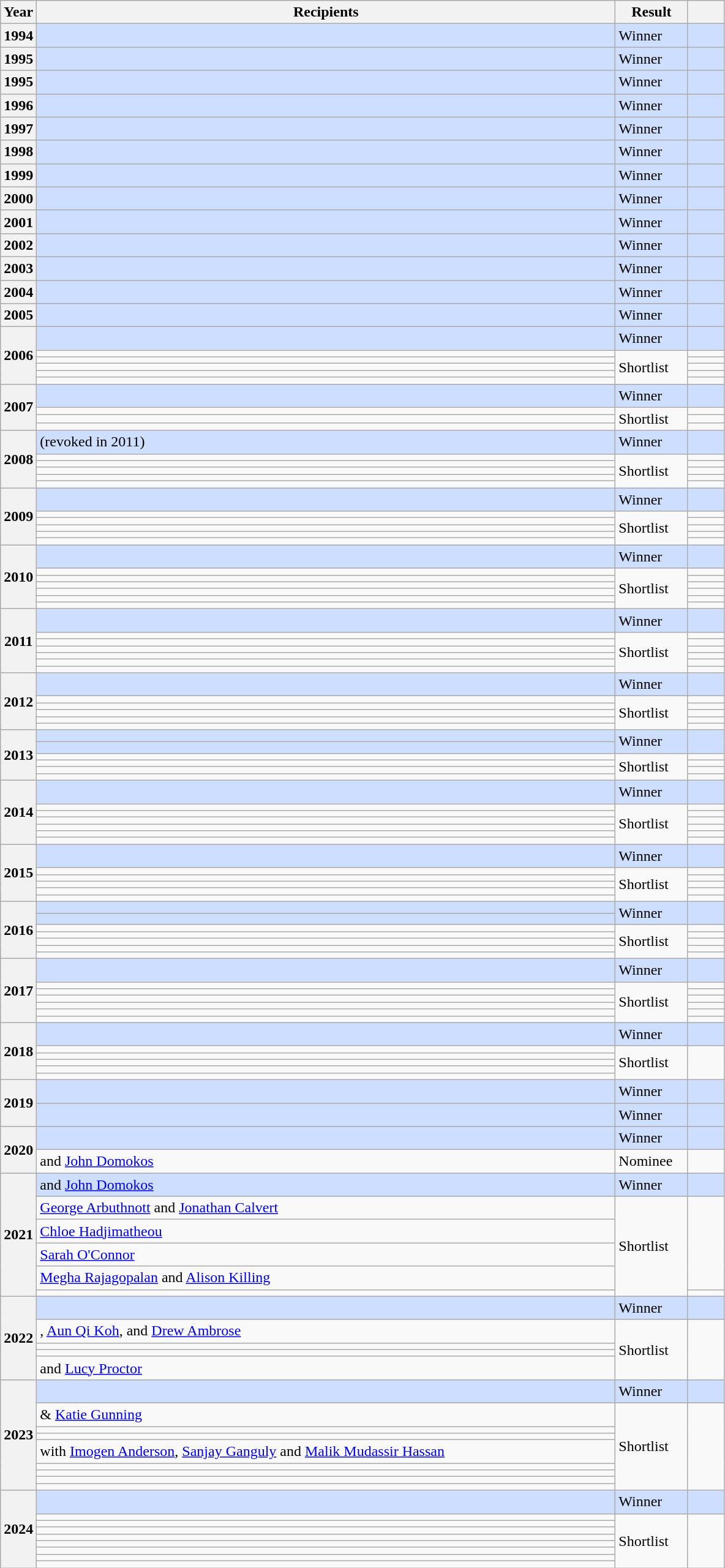<table class="wikitable sortable mw-collapsible">
<tr>
<th scope="col" width="5%">Year</th>
<th scope="col" width="80%">Recipients</th>
<th scope="col" width="10%">Result</th>
<th scope="col" width="5%"></th>
</tr>
<tr style="background:#cddeff">
<th>1994</th>
<td></td>
<td>Winner</td>
<td></td>
</tr>
<tr style="background:#cddeff">
<th>1995</th>
<td></td>
<td>Winner</td>
<td></td>
</tr>
<tr style="background:#cddeff">
<th>1995</th>
<td></td>
<td>Winner</td>
<td></td>
</tr>
<tr style="background:#cddeff">
<th>1996</th>
<td></td>
<td>Winner</td>
<td></td>
</tr>
<tr style="background:#cddeff">
<th>1997</th>
<td></td>
<td>Winner</td>
<td></td>
</tr>
<tr style="background:#cddeff">
<th>1998</th>
<td></td>
<td>Winner</td>
<td></td>
</tr>
<tr style="background:#cddeff">
<th>1999</th>
<td></td>
<td>Winner</td>
<td></td>
</tr>
<tr style="background:#cddeff">
<th>2000</th>
<td></td>
<td>Winner</td>
<td></td>
</tr>
<tr style="background:#cddeff">
<th>2001</th>
<td></td>
<td>Winner</td>
<td></td>
</tr>
<tr style="background:#cddeff">
<th>2002</th>
<td></td>
<td>Winner</td>
<td></td>
</tr>
<tr style="background:#cddeff">
<th>2003</th>
<td></td>
<td>Winner</td>
<td></td>
</tr>
<tr style="background:#cddeff">
<th>2004</th>
<td></td>
<td>Winner</td>
<td></td>
</tr>
<tr style="background:#cddeff">
<th>2005</th>
<td></td>
<td>Winner</td>
<td></td>
</tr>
<tr style="background:#cddeff">
<th rowspan="6">2006</th>
<td></td>
<td>Winner</td>
<td></td>
</tr>
<tr>
<td></td>
<td rowspan="5">Shortlist</td>
<td></td>
</tr>
<tr>
<td></td>
<td></td>
</tr>
<tr>
<td></td>
<td></td>
</tr>
<tr>
<td></td>
<td></td>
</tr>
<tr>
<td></td>
<td></td>
</tr>
<tr style="background:#cddeff">
<th rowspan="4">2007</th>
<td></td>
<td>Winner</td>
<td></td>
</tr>
<tr>
<td></td>
<td rowspan="3">Shortlist</td>
<td></td>
</tr>
<tr>
<td></td>
<td></td>
</tr>
<tr>
<td></td>
<td></td>
</tr>
<tr style="background:#cddeff">
<th rowspan="6">2008</th>
<td> (revoked in 2011)</td>
<td>Winner</td>
<td></td>
</tr>
<tr>
<td></td>
<td rowspan="5">Shortlist</td>
<td></td>
</tr>
<tr>
<td></td>
<td></td>
</tr>
<tr>
<td></td>
<td></td>
</tr>
<tr>
<td></td>
<td></td>
</tr>
<tr>
<td></td>
<td></td>
</tr>
<tr style="background:#cddeff">
<th rowspan="6">2009</th>
<td></td>
<td>Winner</td>
<td></td>
</tr>
<tr>
<td></td>
<td rowspan="5">Shortlist</td>
<td></td>
</tr>
<tr>
<td></td>
<td></td>
</tr>
<tr>
<td></td>
<td></td>
</tr>
<tr>
<td></td>
<td></td>
</tr>
<tr>
<td></td>
<td></td>
</tr>
<tr style="background:#cddeff">
<th rowspan="7">2010</th>
<td></td>
<td>Winner</td>
<td></td>
</tr>
<tr>
<td></td>
<td rowspan="6">Shortlist</td>
<td></td>
</tr>
<tr>
<td></td>
<td></td>
</tr>
<tr>
<td></td>
<td></td>
</tr>
<tr>
<td></td>
<td></td>
</tr>
<tr>
<td></td>
<td></td>
</tr>
<tr>
<td></td>
<td></td>
</tr>
<tr style="background:#cddeff">
<th rowspan="7">2011</th>
<td></td>
<td>Winner</td>
<td></td>
</tr>
<tr>
<td></td>
<td rowspan="6">Shortlist</td>
<td></td>
</tr>
<tr>
<td></td>
<td></td>
</tr>
<tr>
<td></td>
<td></td>
</tr>
<tr>
<td></td>
<td></td>
</tr>
<tr>
<td></td>
<td></td>
</tr>
<tr>
<td></td>
<td></td>
</tr>
<tr style="background:#cddeff">
<th rowspan="6">2012</th>
<td></td>
<td>Winner</td>
<td></td>
</tr>
<tr>
<td></td>
<td rowspan="5">Shortlist</td>
<td></td>
</tr>
<tr>
<td></td>
<td></td>
</tr>
<tr>
<td></td>
<td></td>
</tr>
<tr>
<td></td>
<td></td>
</tr>
<tr>
<td></td>
<td></td>
</tr>
<tr style="background:#cddeff">
<th rowspan="6">2013</th>
<td></td>
<td rowspan="2">Winner</td>
<td rowspan="2"></td>
</tr>
<tr style="background:#cddeff">
<td></td>
</tr>
<tr>
<td></td>
<td rowspan="4">Shortlist</td>
<td></td>
</tr>
<tr>
<td></td>
<td></td>
</tr>
<tr>
<td></td>
<td></td>
</tr>
<tr>
<td></td>
<td></td>
</tr>
<tr style="background:#cddeff">
<th rowspan="7">2014</th>
<td></td>
<td>Winner</td>
<td></td>
</tr>
<tr>
<td></td>
<td rowspan="6">Shortlist</td>
<td></td>
</tr>
<tr>
<td></td>
<td></td>
</tr>
<tr>
<td></td>
<td></td>
</tr>
<tr>
<td></td>
<td></td>
</tr>
<tr>
<td></td>
<td></td>
</tr>
<tr>
<td></td>
<td></td>
</tr>
<tr style="background:#cddeff">
<th rowspan="6">2015</th>
<td></td>
<td>Winner</td>
<td></td>
</tr>
<tr>
<td></td>
<td rowspan="5">Shortlist</td>
<td></td>
</tr>
<tr>
<td></td>
<td></td>
</tr>
<tr>
<td></td>
<td></td>
</tr>
<tr>
<td></td>
<td></td>
</tr>
<tr>
<td></td>
<td></td>
</tr>
<tr style="background:#cddeff">
<th rowspan="7">2016</th>
<td></td>
<td rowspan="2">Winner</td>
<td rowspan="2"></td>
</tr>
<tr style="background:#cddeff">
<td></td>
</tr>
<tr>
<td></td>
<td rowspan="5">Shortlist</td>
<td></td>
</tr>
<tr>
<td></td>
<td></td>
</tr>
<tr>
<td></td>
<td></td>
</tr>
<tr>
<td></td>
<td></td>
</tr>
<tr>
<td></td>
<td></td>
</tr>
<tr style="background:#cddeff">
<th rowspan="7">2017</th>
<td></td>
<td>Winner</td>
<td></td>
</tr>
<tr>
<td></td>
<td rowspan="6">Shortlist</td>
<td></td>
</tr>
<tr>
<td></td>
<td></td>
</tr>
<tr>
<td></td>
<td></td>
</tr>
<tr>
<td></td>
<td></td>
</tr>
<tr>
<td></td>
<td></td>
</tr>
<tr>
<td></td>
<td></td>
</tr>
<tr style="background:#cddeff">
<th rowspan="6">2018</th>
<td></td>
<td>Winner</td>
<td></td>
</tr>
<tr>
<td></td>
<td rowspan="5">Shortlist</td>
<td rowspan="5"></td>
</tr>
<tr>
<td></td>
</tr>
<tr>
<td></td>
</tr>
<tr>
<td></td>
</tr>
<tr>
<td></td>
</tr>
<tr style="background:#cddeff">
<th rowspan="2">2019</th>
<td></td>
<td>Winner</td>
<td></td>
</tr>
<tr style="background:#cddeff">
<td></td>
<td>Winner</td>
<td></td>
</tr>
<tr style="background:#cddeff">
<th rowspan="2">2020</th>
<td></td>
<td>Winner</td>
<td></td>
</tr>
<tr>
<td> and <a href='#'>John Domokos</a></td>
<td>Nominee</td>
<td></td>
</tr>
<tr style="background:#cddeff">
<th rowspan="6">2021</th>
<td> and <a href='#'>John Domokos</a></td>
<td>Winner</td>
<td></td>
</tr>
<tr>
<td><a href='#'>George Arbuthnott</a> and <a href='#'>Jonathan Calvert</a></td>
<td rowspan="5">Shortlist</td>
<td rowspan="4"></td>
</tr>
<tr>
<td><a href='#'>Chloe Hadjimatheou</a></td>
</tr>
<tr>
<td><a href='#'>Sarah O'Connor</a></td>
</tr>
<tr>
<td><a href='#'>Megha Rajagopalan</a> and <a href='#'>Alison Killing</a></td>
</tr>
<tr>
<td></td>
<td></td>
</tr>
<tr style="background:#cddeff">
<th rowspan="5">2022</th>
<td></td>
<td>Winner</td>
<td></td>
</tr>
<tr>
<td>, <a href='#'>Aun Qi Koh</a>, and <a href='#'>Drew Ambrose</a></td>
<td rowspan="4">Shortlist</td>
<td rowspan="4"></td>
</tr>
<tr>
<td></td>
</tr>
<tr>
<td></td>
</tr>
<tr>
<td> and <a href='#'>Lucy Proctor</a></td>
</tr>
<tr style="background:#cddeff">
<th rowspan="9">2023</th>
<td></td>
<td>Winner</td>
<td></td>
</tr>
<tr>
<td> & <a href='#'>Katie Gunning</a></td>
<td rowspan="8">Shortlist</td>
<td rowspan="8"></td>
</tr>
<tr>
<td></td>
</tr>
<tr>
<td></td>
</tr>
<tr>
<td> with <a href='#'>Imogen Anderson</a>, <a href='#'>Sanjay Ganguly</a> and <a href='#'>Malik Mudassir Hassan</a></td>
</tr>
<tr>
<td></td>
</tr>
<tr>
<td></td>
</tr>
<tr>
<td></td>
</tr>
<tr>
<td></td>
</tr>
<tr style="background:#cddeff">
<th rowspan="9">2024</th>
<td></td>
<td>Winner</td>
<td></td>
</tr>
<tr>
<td></td>
<td rowspan="8">Shortlist</td>
<td rowspan="8"></td>
</tr>
<tr>
<td></td>
</tr>
<tr>
<td></td>
</tr>
<tr>
<td></td>
</tr>
<tr>
<td></td>
</tr>
<tr>
<td></td>
</tr>
<tr>
<td></td>
</tr>
<tr>
<td></td>
</tr>
</table>
